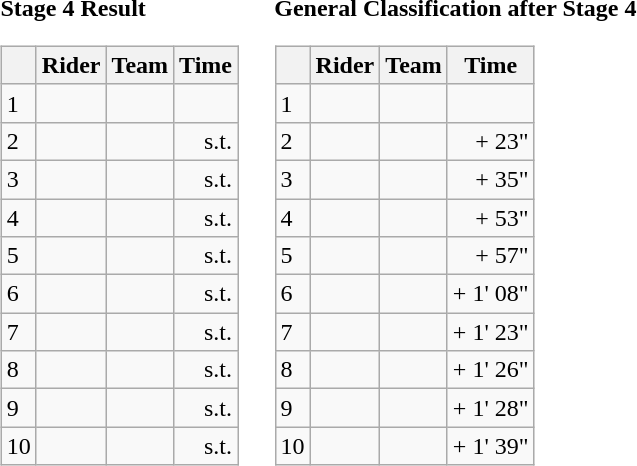<table>
<tr>
<td><strong>Stage 4 Result</strong><br><table class="wikitable">
<tr>
<th></th>
<th>Rider</th>
<th>Team</th>
<th>Time</th>
</tr>
<tr>
<td>1</td>
<td></td>
<td></td>
<td align="right"></td>
</tr>
<tr>
<td>2</td>
<td></td>
<td></td>
<td align="right">s.t.</td>
</tr>
<tr>
<td>3</td>
<td></td>
<td></td>
<td align="right">s.t.</td>
</tr>
<tr>
<td>4</td>
<td></td>
<td></td>
<td align="right">s.t.</td>
</tr>
<tr>
<td>5</td>
<td></td>
<td></td>
<td align="right">s.t.</td>
</tr>
<tr>
<td>6</td>
<td></td>
<td></td>
<td align="right">s.t.</td>
</tr>
<tr>
<td>7</td>
<td></td>
<td></td>
<td align="right">s.t.</td>
</tr>
<tr>
<td>8</td>
<td></td>
<td></td>
<td align="right">s.t.</td>
</tr>
<tr>
<td>9</td>
<td></td>
<td></td>
<td align="right">s.t.</td>
</tr>
<tr>
<td>10</td>
<td></td>
<td></td>
<td align="right">s.t.</td>
</tr>
</table>
</td>
<td></td>
<td><strong>General Classification after Stage 4</strong><br><table class="wikitable">
<tr>
<th></th>
<th>Rider</th>
<th>Team</th>
<th>Time</th>
</tr>
<tr>
<td>1</td>
<td> </td>
<td></td>
<td align="right"></td>
</tr>
<tr>
<td>2</td>
<td></td>
<td></td>
<td align="right">+ 23"</td>
</tr>
<tr>
<td>3</td>
<td></td>
<td></td>
<td align="right">+ 35"</td>
</tr>
<tr>
<td>4</td>
<td></td>
<td></td>
<td align="right">+ 53"</td>
</tr>
<tr>
<td>5</td>
<td></td>
<td></td>
<td align="right">+ 57"</td>
</tr>
<tr>
<td>6</td>
<td></td>
<td></td>
<td align="right">+ 1' 08"</td>
</tr>
<tr>
<td>7</td>
<td></td>
<td></td>
<td align="right">+ 1' 23"</td>
</tr>
<tr>
<td>8</td>
<td></td>
<td></td>
<td align="right">+ 1' 26"</td>
</tr>
<tr>
<td>9</td>
<td></td>
<td></td>
<td align="right">+ 1' 28"</td>
</tr>
<tr>
<td>10</td>
<td></td>
<td></td>
<td align="right">+ 1' 39"</td>
</tr>
</table>
</td>
</tr>
</table>
